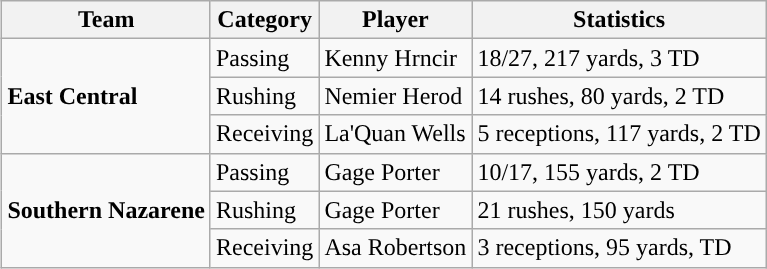<table class="wikitable" style="float: right;">
<tr>
<th>Team</th>
<th>Category</th>
<th>Player</th>
<th>Statistics</th>
</tr>
<tr>
<td rowspan=3><strong>East Central</strong></td>
<td>Passing</td>
<td>Kenny Hrncir</td>
<td>18/27, 217 yards, 3 TD</td>
</tr>
<tr>
<td>Rushing</td>
<td>Nemier Herod</td>
<td>14 rushes, 80 yards, 2 TD</td>
</tr>
<tr>
<td>Receiving</td>
<td>La'Quan Wells</td>
<td>5 receptions, 117 yards, 2 TD</td>
</tr>
<tr>
<td rowspan=3><strong>Southern Nazarene</strong></td>
<td>Passing</td>
<td>Gage Porter</td>
<td>10/17, 155 yards, 2 TD</td>
</tr>
<tr>
<td>Rushing</td>
<td>Gage Porter</td>
<td>21 rushes, 150 yards</td>
</tr>
<tr>
<td>Receiving</td>
<td>Asa Robertson</td>
<td>3 receptions, 95 yards, TD</td>
</tr>
</table>
